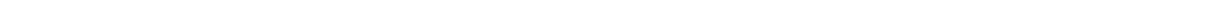<table style="width:1000px; text-align:center;">
<tr style="color:white;">
<td style="background:">18.5%</td>
<td style="background:">29%</td>
<td style="background:"><strong>48.51</strong>%</td>
<td style="background:">4%</td>
</tr>
<tr>
<td></td>
<td></td>
<td></td>
<td></td>
</tr>
</table>
